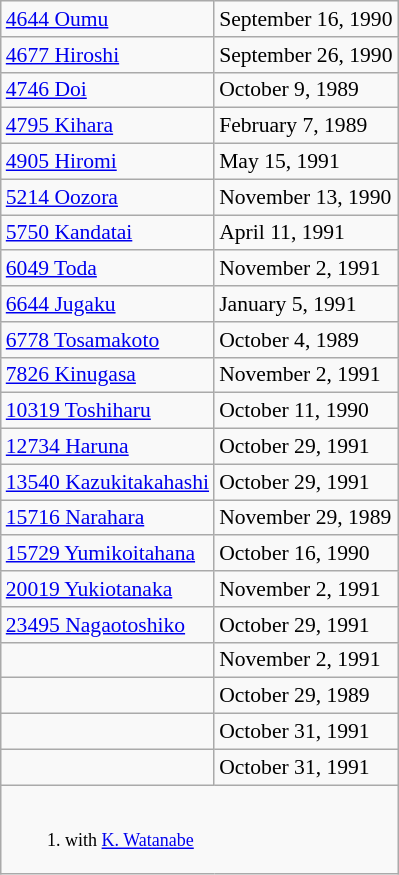<table class="wikitable floatright" style="font-size: 0.9em;">
<tr>
<td><a href='#'>4644 Oumu</a> </td>
<td>September 16, 1990</td>
</tr>
<tr>
<td><a href='#'>4677 Hiroshi</a> </td>
<td>September 26, 1990</td>
</tr>
<tr>
<td><a href='#'>4746 Doi</a> </td>
<td>October 9, 1989</td>
</tr>
<tr>
<td><a href='#'>4795 Kihara</a> </td>
<td>February 7, 1989</td>
</tr>
<tr>
<td><a href='#'>4905 Hiromi</a> </td>
<td>May 15, 1991</td>
</tr>
<tr>
<td><a href='#'>5214 Oozora</a> </td>
<td>November 13, 1990</td>
</tr>
<tr>
<td><a href='#'>5750 Kandatai</a> </td>
<td>April 11, 1991</td>
</tr>
<tr>
<td><a href='#'>6049 Toda</a> </td>
<td>November 2, 1991</td>
</tr>
<tr>
<td><a href='#'>6644 Jugaku</a> </td>
<td>January 5, 1991</td>
</tr>
<tr>
<td><a href='#'>6778 Tosamakoto</a> </td>
<td>October 4, 1989</td>
</tr>
<tr>
<td><a href='#'>7826 Kinugasa</a> </td>
<td>November 2, 1991</td>
</tr>
<tr>
<td><a href='#'>10319 Toshiharu</a> </td>
<td>October 11, 1990</td>
</tr>
<tr>
<td><a href='#'>12734 Haruna</a> </td>
<td>October 29, 1991</td>
</tr>
<tr>
<td><a href='#'>13540 Kazukitakahashi</a> </td>
<td>October 29, 1991</td>
</tr>
<tr>
<td><a href='#'>15716 Narahara</a> </td>
<td>November 29, 1989</td>
</tr>
<tr>
<td><a href='#'>15729 Yumikoitahana</a> </td>
<td>October 16, 1990</td>
</tr>
<tr>
<td><a href='#'>20019 Yukiotanaka</a> </td>
<td>November 2, 1991</td>
</tr>
<tr>
<td><a href='#'>23495 Nagaotoshiko</a> </td>
<td>October 29, 1991</td>
</tr>
<tr>
<td> </td>
<td>November 2, 1991</td>
</tr>
<tr>
<td> </td>
<td>October 29, 1989</td>
</tr>
<tr>
<td> </td>
<td>October 31, 1991</td>
</tr>
<tr>
<td></td>
<td>October 31, 1991</td>
</tr>
<tr>
<td colspan="2" style="font-size: smaller;"><br><ol><li> with <a href='#'>K. Watanabe</a></li></ol></td>
</tr>
</table>
